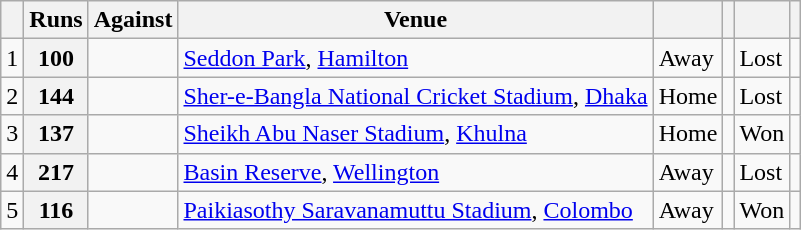<table class="wikitable">
<tr>
<th></th>
<th>Runs</th>
<th>Against</th>
<th>Venue</th>
<th></th>
<th></th>
<th></th>
<th></th>
</tr>
<tr>
<td>1</td>
<th>100</th>
<td></td>
<td><a href='#'>Seddon Park</a>, <a href='#'>Hamilton</a></td>
<td>Away</td>
<td></td>
<td>Lost</td>
<td></td>
</tr>
<tr>
<td>2</td>
<th>144</th>
<td></td>
<td><a href='#'>Sher-e-Bangla National Cricket Stadium</a>, <a href='#'>Dhaka</a></td>
<td>Home</td>
<td></td>
<td>Lost</td>
<td></td>
</tr>
<tr>
<td>3</td>
<th>137</th>
<td></td>
<td><a href='#'>Sheikh Abu Naser Stadium</a>, <a href='#'>Khulna</a></td>
<td>Home</td>
<td></td>
<td>Won</td>
<td></td>
</tr>
<tr>
<td>4</td>
<th>217</th>
<td></td>
<td><a href='#'>Basin Reserve</a>, <a href='#'>Wellington</a></td>
<td>Away</td>
<td></td>
<td>Lost</td>
<td></td>
</tr>
<tr>
<td>5</td>
<th>116</th>
<td></td>
<td><a href='#'>Paikiasothy Saravanamuttu Stadium</a>, <a href='#'>Colombo</a></td>
<td>Away</td>
<td></td>
<td>Won</td>
<td></td>
</tr>
</table>
